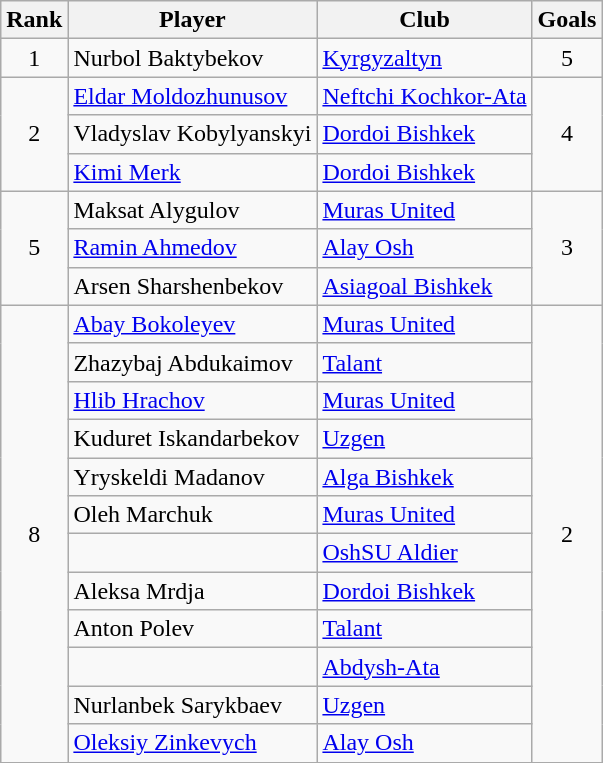<table class="wikitable" style="text-align:center">
<tr>
<th>Rank</th>
<th>Player</th>
<th>Club</th>
<th>Goals</th>
</tr>
<tr>
<td rowspan="1">1</td>
<td align="left"> Nurbol Baktybekov</td>
<td align="left"><a href='#'>Kyrgyzaltyn</a></td>
<td rowspan="1">5</td>
</tr>
<tr>
<td rowspan="3">2</td>
<td align="left"> <a href='#'>Eldar Moldozhunusov</a></td>
<td align="left"><a href='#'>Neftchi Kochkor-Ata</a></td>
<td rowspan="3">4</td>
</tr>
<tr>
<td align="left"> Vladyslav Kobylyanskyi</td>
<td align="left"><a href='#'>Dordoi Bishkek</a></td>
</tr>
<tr>
<td align="left"> <a href='#'>Kimi Merk</a></td>
<td align="left"><a href='#'>Dordoi Bishkek</a></td>
</tr>
<tr>
<td rowspan="3">5</td>
<td align="left"> Maksat Alygulov</td>
<td align="left"><a href='#'>Muras United</a></td>
<td rowspan="3">3</td>
</tr>
<tr>
<td align="left"> <a href='#'>Ramin Ahmedov</a></td>
<td align="left"><a href='#'>Alay Osh</a></td>
</tr>
<tr>
<td align="left"> Arsen Sharshenbekov</td>
<td align="left"><a href='#'>Asiagoal Bishkek</a></td>
</tr>
<tr>
<td rowspan="12">8</td>
<td align="left"> <a href='#'>Abay Bokoleyev</a></td>
<td align="left"><a href='#'>Muras United</a></td>
<td rowspan="12">2</td>
</tr>
<tr>
<td align="left"> Zhazybaj Abdukaimov</td>
<td align="left"><a href='#'>Talant</a></td>
</tr>
<tr>
<td align="left"> <a href='#'>Hlib Hrachov</a></td>
<td align="left"><a href='#'>Muras United</a></td>
</tr>
<tr>
<td align="left"> Kuduret Iskandarbekov</td>
<td align="left"><a href='#'>Uzgen</a></td>
</tr>
<tr>
<td align="left"> Yryskeldi Madanov</td>
<td align="left"><a href='#'>Alga Bishkek</a></td>
</tr>
<tr>
<td align="left"> Oleh Marchuk</td>
<td align="left"><a href='#'>Muras United</a></td>
</tr>
<tr>
<td align="left"> </td>
<td align="left"><a href='#'>OshSU Aldier</a></td>
</tr>
<tr>
<td align="left"> Aleksa Mrdja</td>
<td align="left"><a href='#'>Dordoi Bishkek</a></td>
</tr>
<tr>
<td align="left"> Anton Polev</td>
<td align="left"><a href='#'>Talant</a></td>
</tr>
<tr>
<td align="left"> </td>
<td align="left"><a href='#'>Abdysh-Ata</a></td>
</tr>
<tr>
<td align="left"> Nurlanbek Sarykbaev</td>
<td align="left"><a href='#'>Uzgen</a></td>
</tr>
<tr>
<td align="left"> <a href='#'>Oleksiy Zinkevych</a></td>
<td align="left"><a href='#'>Alay Osh</a></td>
</tr>
</table>
